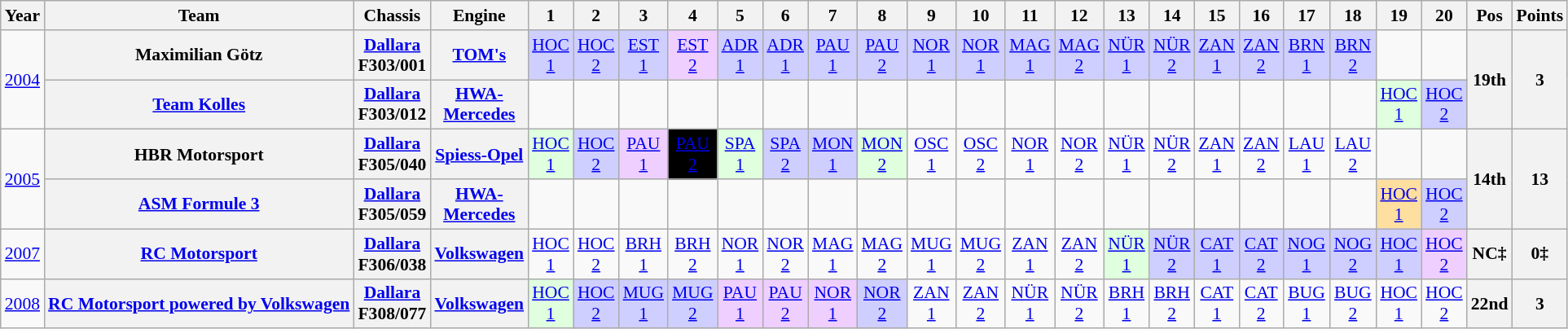<table class="wikitable" style="text-align:center; font-size:90%">
<tr>
<th>Year</th>
<th>Team</th>
<th>Chassis</th>
<th>Engine</th>
<th>1</th>
<th>2</th>
<th>3</th>
<th>4</th>
<th>5</th>
<th>6</th>
<th>7</th>
<th>8</th>
<th>9</th>
<th>10</th>
<th>11</th>
<th>12</th>
<th>13</th>
<th>14</th>
<th>15</th>
<th>16</th>
<th>17</th>
<th>18</th>
<th>19</th>
<th>20</th>
<th>Pos</th>
<th>Points</th>
</tr>
<tr>
<td rowspan=2><a href='#'>2004</a></td>
<th>Maximilian Götz</th>
<th><a href='#'>Dallara</a> F303/001</th>
<th><a href='#'>TOM's</a></th>
<td style="background:#CFCFFF;"><a href='#'>HOC<br>1</a><br></td>
<td style="background:#CFCFFF;"><a href='#'>HOC<br>2</a><br></td>
<td style="background:#CFCFFF;"><a href='#'>EST<br>1</a><br></td>
<td style="background:#EFCFFF;"><a href='#'>EST<br>2</a><br></td>
<td style="background:#CFCFFF;"><a href='#'>ADR<br>1</a><br></td>
<td style="background:#CFCFFF;"><a href='#'>ADR<br>1</a><br></td>
<td style="background:#CFCFFF;"><a href='#'>PAU<br>1</a><br></td>
<td style="background:#CFCFFF;"><a href='#'>PAU<br>2</a><br></td>
<td style="background:#CFCFFF;"><a href='#'>NOR<br>1</a><br></td>
<td style="background:#CFCFFF;"><a href='#'>NOR<br>1</a><br></td>
<td style="background:#CFCFFF;"><a href='#'>MAG<br>1</a><br></td>
<td style="background:#CFCFFF;"><a href='#'>MAG<br>2</a><br></td>
<td style="background:#CFCFFF;"><a href='#'>NÜR<br>1</a><br></td>
<td style="background:#CFCFFF;"><a href='#'>NÜR<br>2</a><br></td>
<td style="background:#CFCFFF;"><a href='#'>ZAN<br>1</a><br></td>
<td style="background:#CFCFFF;"><a href='#'>ZAN<br>2</a><br></td>
<td style="background:#CFCFFF;"><a href='#'>BRN<br>1</a><br></td>
<td style="background:#CFCFFF;"><a href='#'>BRN<br>2</a><br></td>
<td></td>
<td></td>
<th rowspan=2>19th</th>
<th rowspan=2>3</th>
</tr>
<tr>
<th><a href='#'>Team Kolles</a></th>
<th><a href='#'>Dallara</a> F303/012</th>
<th><a href='#'>HWA-Mercedes</a></th>
<td></td>
<td></td>
<td></td>
<td></td>
<td></td>
<td></td>
<td></td>
<td></td>
<td></td>
<td></td>
<td></td>
<td></td>
<td></td>
<td></td>
<td></td>
<td></td>
<td></td>
<td></td>
<td style="background:#DFFFDF;"><a href='#'>HOC<br>1</a><br></td>
<td style="background:#CFCFFF;"><a href='#'>HOC<br>2</a><br></td>
</tr>
<tr>
<td rowspan=2><a href='#'>2005</a></td>
<th>HBR Motorsport</th>
<th><a href='#'>Dallara</a> F305/040</th>
<th><a href='#'>Spiess-Opel</a></th>
<td style="background:#DFFFDF;"><a href='#'>HOC<br>1</a><br></td>
<td style="background:#CFCFFF;"><a href='#'>HOC<br>2</a><br></td>
<td style="background:#EFCFFF;"><a href='#'>PAU<br>1</a><br></td>
<td style="background:#000000; color:white;"><a href='#'><span>PAU<br>2</span></a><br></td>
<td style="background:#DFFFDF;"><a href='#'>SPA<br>1</a><br></td>
<td style="background:#CFCFFF;"><a href='#'>SPA<br>2</a><br></td>
<td style="background:#CFCFFF;"><a href='#'>MON<br>1</a><br></td>
<td style="background:#DFFFDF;"><a href='#'>MON<br>2</a><br></td>
<td><a href='#'>OSC<br>1</a></td>
<td><a href='#'>OSC<br>2</a></td>
<td><a href='#'>NOR<br>1</a></td>
<td><a href='#'>NOR<br>2</a></td>
<td><a href='#'>NÜR<br>1</a></td>
<td><a href='#'>NÜR<br>2</a></td>
<td><a href='#'>ZAN<br>1</a></td>
<td><a href='#'>ZAN<br>2</a></td>
<td><a href='#'>LAU<br>1</a></td>
<td><a href='#'>LAU<br>2</a></td>
<td></td>
<td></td>
<th rowspan=2>14th</th>
<th rowspan=2>13</th>
</tr>
<tr>
<th><a href='#'>ASM Formule 3</a></th>
<th><a href='#'>Dallara</a> F305/059</th>
<th><a href='#'>HWA-Mercedes</a></th>
<td></td>
<td></td>
<td></td>
<td></td>
<td></td>
<td></td>
<td></td>
<td></td>
<td></td>
<td></td>
<td></td>
<td></td>
<td></td>
<td></td>
<td></td>
<td></td>
<td></td>
<td></td>
<td style="background:#FFDF9F;"><a href='#'>HOC<br>1</a><br></td>
<td style="background:#CFCFFF;"><a href='#'>HOC<br>2</a><br></td>
</tr>
<tr>
<td><a href='#'>2007</a></td>
<th><a href='#'>RC Motorsport</a></th>
<th><a href='#'>Dallara</a> F306/038</th>
<th><a href='#'>Volkswagen</a></th>
<td><a href='#'>HOC<br>1</a></td>
<td><a href='#'>HOC<br>2</a></td>
<td><a href='#'>BRH<br>1</a></td>
<td><a href='#'>BRH<br>2</a></td>
<td><a href='#'>NOR<br>1</a></td>
<td><a href='#'>NOR<br>2</a></td>
<td><a href='#'>MAG<br>1</a></td>
<td><a href='#'>MAG<br>2</a></td>
<td><a href='#'>MUG<br>1</a></td>
<td><a href='#'>MUG<br>2</a></td>
<td><a href='#'>ZAN<br>1</a></td>
<td><a href='#'>ZAN<br>2</a></td>
<td style="background:#DFFFDF;"><a href='#'>NÜR<br>1</a><br></td>
<td style="background:#CFCFFF;"><a href='#'>NÜR<br>2</a><br></td>
<td style="background:#CFCFFF;"><a href='#'>CAT<br>1</a><br></td>
<td style="background:#CFCFFF;"><a href='#'>CAT<br>2</a><br></td>
<td style="background:#CFCFFF;"><a href='#'>NOG<br>1</a><br></td>
<td style="background:#CFCFFF;"><a href='#'>NOG<br>2</a><br></td>
<td style="background:#CFCFFF;"><a href='#'>HOC<br>1</a><br></td>
<td style="background:#EFCFFF;"><a href='#'>HOC<br>2</a><br></td>
<th>NC‡</th>
<th>0‡</th>
</tr>
<tr>
<td><a href='#'>2008</a></td>
<th nowrap><a href='#'>RC Motorsport powered by Volkswagen</a></th>
<th><a href='#'>Dallara</a> F308/077</th>
<th><a href='#'>Volkswagen</a></th>
<td style="background:#DFFFDF;"><a href='#'>HOC<br>1</a><br></td>
<td style="background:#CFCFFF;"><a href='#'>HOC<br>2</a><br></td>
<td style="background:#CFCFFF;"><a href='#'>MUG<br>1</a><br></td>
<td style="background:#CFCFFF;"><a href='#'>MUG<br>2</a><br></td>
<td style="background:#EFCFFF;"><a href='#'>PAU<br>1</a><br></td>
<td style="background:#EFCFFF;"><a href='#'>PAU<br>2</a><br></td>
<td style="background:#EFCFFF;"><a href='#'>NOR<br>1</a><br></td>
<td style="background:#CFCFFF;"><a href='#'>NOR<br>2</a><br></td>
<td><a href='#'>ZAN<br>1</a></td>
<td><a href='#'>ZAN<br>2</a></td>
<td><a href='#'>NÜR<br>1</a></td>
<td><a href='#'>NÜR<br>2</a></td>
<td><a href='#'>BRH<br>1</a></td>
<td><a href='#'>BRH<br>2</a></td>
<td><a href='#'>CAT<br>1</a></td>
<td><a href='#'>CAT<br>2</a></td>
<td><a href='#'>BUG<br>1</a></td>
<td><a href='#'>BUG<br>2</a></td>
<td><a href='#'>HOC<br>1</a></td>
<td><a href='#'>HOC<br>2</a></td>
<th>22nd</th>
<th>3</th>
</tr>
</table>
